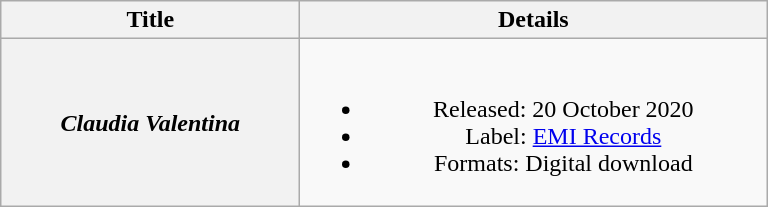<table class="wikitable plainrowheaders" style="text-align:center;">
<tr>
<th scope="col" style="width:12em;">Title</th>
<th scope="col" style="width:19em;">Details</th>
</tr>
<tr>
<th scope="row"><em>Claudia Valentina</em><br></th>
<td><br><ul><li>Released: 20 October 2020</li><li>Label: <a href='#'>EMI Records</a></li><li>Formats: Digital download</li></ul></td>
</tr>
</table>
